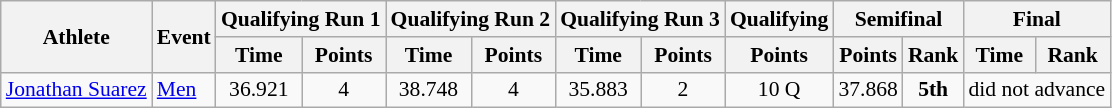<table class="wikitable" style="font-size:90%;">
<tr>
<th rowspan=2>Athlete</th>
<th rowspan=2>Event</th>
<th colspan=2>Qualifying Run 1</th>
<th colspan=2>Qualifying Run 2</th>
<th colspan=2>Qualifying Run 3</th>
<th>Qualifying</th>
<th colspan=2>Semifinal</th>
<th colspan=2>Final</th>
</tr>
<tr>
<th>Time</th>
<th>Points</th>
<th>Time</th>
<th>Points</th>
<th>Time</th>
<th>Points</th>
<th>Points</th>
<th>Points</th>
<th>Rank</th>
<th>Time</th>
<th>Rank</th>
</tr>
<tr>
<td><a href='#'>Jonathan Suarez</a></td>
<td><a href='#'>Men</a></td>
<td align=center>36.921</td>
<td align=center>4</td>
<td align=center>38.748</td>
<td align=center>4</td>
<td align=center>35.883</td>
<td align=center>2</td>
<td align=center>10 Q</td>
<td align=center>37.868</td>
<td align=center><strong>5th</strong></td>
<td style="text-align:center;" colspan="2">did not advance</td>
</tr>
</table>
